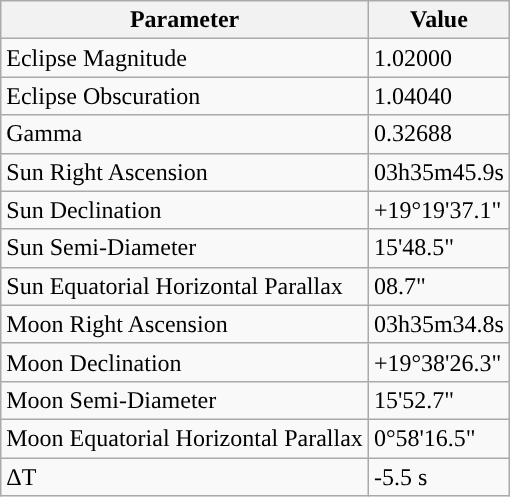<table class="wikitable">
<tr>
<th>Parameter</th>
<th>Value</th>
</tr>
<tr>
<td>Eclipse Magnitude</td>
<td>1.02000</td>
</tr>
<tr>
<td>Eclipse Obscuration</td>
<td>1.04040</td>
</tr>
<tr>
<td>Gamma</td>
<td>0.32688</td>
</tr>
<tr>
<td>Sun Right Ascension</td>
<td>03h35m45.9s</td>
</tr>
<tr>
<td>Sun Declination</td>
<td>+19°19'37.1"</td>
</tr>
<tr>
<td>Sun Semi-Diameter</td>
<td>15'48.5"</td>
</tr>
<tr>
<td>Sun Equatorial Horizontal Parallax</td>
<td>08.7"</td>
</tr>
<tr>
<td>Moon Right Ascension</td>
<td>03h35m34.8s</td>
</tr>
<tr>
<td>Moon Declination</td>
<td>+19°38'26.3"</td>
</tr>
<tr>
<td>Moon Semi-Diameter</td>
<td>15'52.7"</td>
</tr>
<tr>
<td>Moon Equatorial Horizontal Parallax</td>
<td>0°58'16.5"</td>
</tr>
<tr>
<td>ΔT</td>
<td>-5.5 s</td>
</tr>
</table>
